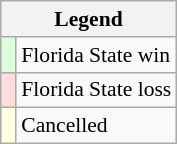<table class="wikitable" style="font-size:90%">
<tr>
<th colspan="2">Legend</th>
</tr>
<tr>
<td bgcolor=ddffdd> </td>
<td>Florida State win</td>
</tr>
<tr>
<td bgcolor=ffdddd> </td>
<td>Florida State loss</td>
</tr>
<tr>
<td bgcolor=ffffe6> </td>
<td>Cancelled</td>
</tr>
</table>
